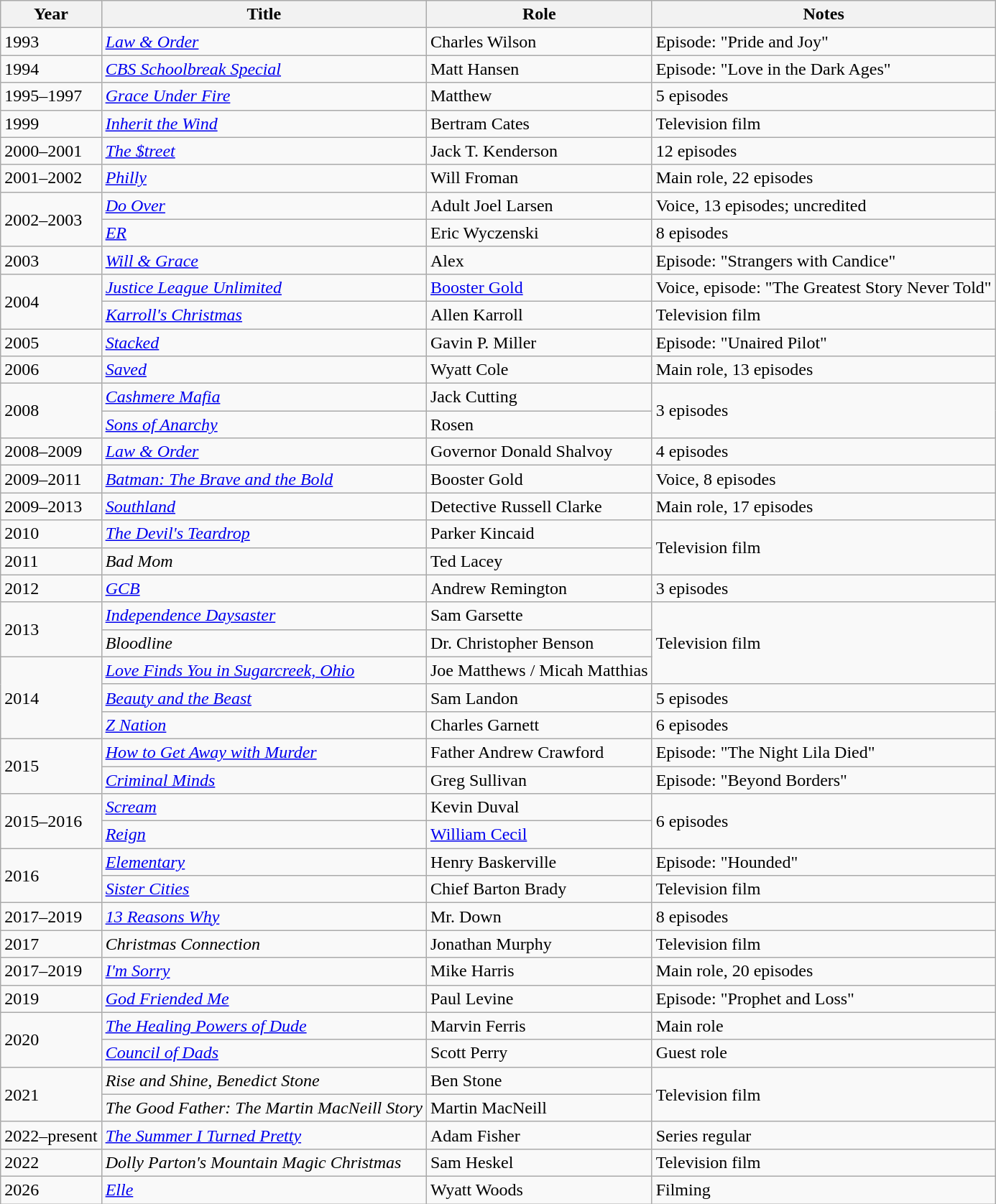<table class="wikitable sortable">
<tr>
<th>Year</th>
<th>Title</th>
<th>Role</th>
<th class="unsortable">Notes</th>
</tr>
<tr>
<td>1993</td>
<td><em><a href='#'>Law & Order</a></em></td>
<td>Charles Wilson</td>
<td>Episode: "Pride and Joy"</td>
</tr>
<tr>
<td>1994</td>
<td><em><a href='#'>CBS Schoolbreak Special</a></em></td>
<td>Matt Hansen</td>
<td>Episode: "Love in the Dark Ages"</td>
</tr>
<tr>
<td>1995–1997</td>
<td><em><a href='#'>Grace Under Fire</a></em></td>
<td>Matthew</td>
<td>5 episodes</td>
</tr>
<tr>
<td>1999</td>
<td><em><a href='#'>Inherit the Wind</a></em></td>
<td>Bertram Cates</td>
<td>Television film</td>
</tr>
<tr>
<td>2000–2001</td>
<td><em><a href='#'>The $treet</a></em></td>
<td>Jack T. Kenderson</td>
<td>12 episodes</td>
</tr>
<tr>
<td>2001–2002</td>
<td><em><a href='#'>Philly</a></em></td>
<td>Will Froman</td>
<td>Main role, 22 episodes</td>
</tr>
<tr>
<td rowspan="2">2002–2003</td>
<td><em><a href='#'>Do Over</a></em></td>
<td>Adult Joel Larsen</td>
<td>Voice, 13 episodes; uncredited</td>
</tr>
<tr>
<td><em><a href='#'>ER</a></em></td>
<td>Eric Wyczenski</td>
<td>8 episodes</td>
</tr>
<tr>
<td>2003</td>
<td><em><a href='#'>Will & Grace</a></em></td>
<td>Alex</td>
<td>Episode: "Strangers with Candice"</td>
</tr>
<tr>
<td rowspan="2">2004</td>
<td><em><a href='#'>Justice League Unlimited</a></em></td>
<td><a href='#'>Booster Gold</a></td>
<td>Voice, episode: "The Greatest Story Never Told"</td>
</tr>
<tr>
<td><em><a href='#'>Karroll's Christmas</a></em></td>
<td>Allen Karroll</td>
<td>Television film</td>
</tr>
<tr>
<td>2005</td>
<td><em><a href='#'>Stacked</a></em></td>
<td>Gavin P. Miller</td>
<td>Episode: "Unaired Pilot"</td>
</tr>
<tr>
<td>2006</td>
<td><em><a href='#'>Saved</a></em></td>
<td>Wyatt Cole</td>
<td>Main role, 13 episodes</td>
</tr>
<tr>
<td rowspan="2">2008</td>
<td><em><a href='#'>Cashmere Mafia</a></em></td>
<td>Jack Cutting</td>
<td rowspan="2">3 episodes</td>
</tr>
<tr>
<td><em><a href='#'>Sons of Anarchy</a></em></td>
<td>Rosen</td>
</tr>
<tr>
<td>2008–2009</td>
<td><em><a href='#'>Law & Order</a></em></td>
<td>Governor Donald Shalvoy</td>
<td>4 episodes</td>
</tr>
<tr>
<td>2009–2011</td>
<td><em><a href='#'>Batman: The Brave and the Bold</a></em></td>
<td>Booster Gold</td>
<td>Voice, 8 episodes</td>
</tr>
<tr>
<td>2009–2013</td>
<td><em><a href='#'>Southland</a></em></td>
<td>Detective Russell Clarke</td>
<td>Main role, 17 episodes</td>
</tr>
<tr>
<td>2010</td>
<td><em><a href='#'>The Devil's Teardrop</a></em></td>
<td>Parker Kincaid</td>
<td rowspan="2">Television film</td>
</tr>
<tr>
<td>2011</td>
<td><em>Bad Mom</em></td>
<td>Ted Lacey</td>
</tr>
<tr>
<td>2012</td>
<td><em><a href='#'>GCB</a></em></td>
<td>Andrew Remington</td>
<td>3 episodes</td>
</tr>
<tr>
<td rowspan="2">2013</td>
<td><em><a href='#'>Independence Daysaster</a></em></td>
<td>Sam Garsette</td>
<td rowspan="3">Television film</td>
</tr>
<tr>
<td><em>Bloodline</em></td>
<td>Dr. Christopher Benson</td>
</tr>
<tr>
<td rowspan="3">2014</td>
<td><em><a href='#'>Love Finds You in Sugarcreek, Ohio</a></em></td>
<td>Joe Matthews / Micah Matthias</td>
</tr>
<tr>
<td><em><a href='#'>Beauty and the Beast</a></em></td>
<td>Sam Landon</td>
<td>5 episodes</td>
</tr>
<tr>
<td><em><a href='#'>Z Nation</a></em></td>
<td>Charles Garnett</td>
<td>6 episodes</td>
</tr>
<tr>
<td rowspan="2">2015</td>
<td><em><a href='#'>How to Get Away with Murder</a></em></td>
<td>Father Andrew Crawford</td>
<td>Episode: "The Night Lila Died"</td>
</tr>
<tr>
<td><em><a href='#'>Criminal Minds</a></em></td>
<td>Greg Sullivan</td>
<td>Episode: "Beyond Borders"</td>
</tr>
<tr>
<td rowspan="2">2015–2016</td>
<td><em><a href='#'>Scream</a></em></td>
<td>Kevin Duval</td>
<td rowspan="2">6 episodes</td>
</tr>
<tr>
<td><em><a href='#'>Reign</a></em></td>
<td><a href='#'>William Cecil</a></td>
</tr>
<tr>
<td rowspan="2">2016</td>
<td><em><a href='#'>Elementary</a></em></td>
<td>Henry Baskerville</td>
<td>Episode: "Hounded"</td>
</tr>
<tr>
<td><em><a href='#'>Sister Cities</a></em></td>
<td>Chief Barton Brady</td>
<td>Television film</td>
</tr>
<tr>
<td>2017–2019</td>
<td><em><a href='#'>13 Reasons Why</a></em></td>
<td>Mr. Down</td>
<td>8 episodes</td>
</tr>
<tr>
<td>2017</td>
<td><em>Christmas Connection</em></td>
<td>Jonathan Murphy</td>
<td>Television film</td>
</tr>
<tr>
<td>2017–2019</td>
<td><em><a href='#'>I'm Sorry</a></em></td>
<td>Mike Harris</td>
<td>Main role, 20 episodes</td>
</tr>
<tr>
<td>2019</td>
<td><em><a href='#'>God Friended Me</a></em></td>
<td>Paul Levine</td>
<td>Episode: "Prophet and Loss"</td>
</tr>
<tr>
<td rowspan="2">2020</td>
<td><em><a href='#'>The Healing Powers of Dude</a></em></td>
<td>Marvin Ferris</td>
<td>Main role</td>
</tr>
<tr>
<td><em><a href='#'>Council of Dads</a></em></td>
<td>Scott Perry</td>
<td>Guest role</td>
</tr>
<tr>
<td rowspan="2">2021</td>
<td><em>Rise and Shine, Benedict Stone</em></td>
<td>Ben Stone</td>
<td rowspan="2">Television film</td>
</tr>
<tr>
<td><em>The Good Father: The Martin MacNeill Story</em></td>
<td>Martin MacNeill</td>
</tr>
<tr>
<td>2022–present</td>
<td><em><a href='#'>The Summer I Turned Pretty</a></em></td>
<td>Adam Fisher</td>
<td>Series regular</td>
</tr>
<tr>
<td>2022</td>
<td><em>Dolly Parton's Mountain Magic Christmas</em></td>
<td>Sam Heskel</td>
<td>Television film</td>
</tr>
<tr>
<td>2026</td>
<td><em><a href='#'>Elle</a></em></td>
<td>Wyatt Woods</td>
<td>Filming</td>
</tr>
</table>
